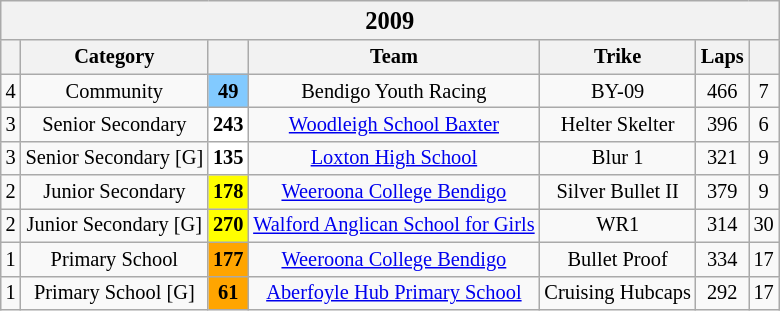<table class="wikitable" style="font-size: 85%; text-align:center">
<tr>
<th colspan="7" width="300"><big>2009</big></th>
</tr>
<tr>
<th style="background:#ccfwidth:2.5%"></th>
<th style="background:#ccfwidth:19%">Category</th>
<th valign="middle" style="background:#ccfwidth:3.5%"></th>
<th style="background:#ccfwidth:32%">Team</th>
<th style="background:#ccfwidth:32%">Trike</th>
<th style="background:#ccfwidth:5%">Laps</th>
<th style="background:#ccfwidth:6%"></th>
</tr>
<tr>
<td>4</td>
<td>Community</td>
<td bgcolor=#82CAFF><strong>49</strong></td>
<td> Bendigo Youth Racing</td>
<td>BY-09</td>
<td>466</td>
<td>7</td>
</tr>
<tr>
<td>3</td>
<td>Senior Secondary</td>
<td bgcolor="#FFFFFF"><strong>243</strong></td>
<td> <a href='#'>Woodleigh School Baxter</a></td>
<td>Helter Skelter</td>
<td>396</td>
<td>6</td>
</tr>
<tr>
<td>3</td>
<td>Senior Secondary [G]</td>
<td bgcolor="#FFFFFF"><strong>135</strong></td>
<td> <a href='#'>Loxton High School</a></td>
<td>Blur 1</td>
<td>321</td>
<td>9</td>
</tr>
<tr>
<td>2</td>
<td>Junior Secondary</td>
<td bgcolor="#FFFF00"><strong>178</strong></td>
<td> <a href='#'>Weeroona College Bendigo</a></td>
<td>Silver Bullet II</td>
<td>379</td>
<td>9</td>
</tr>
<tr>
<td>2</td>
<td>Junior Secondary [G]</td>
<td bgcolor="#FFFF00"><strong>270</strong></td>
<td> <a href='#'>Walford Anglican School for Girls</a></td>
<td>WR1</td>
<td>314</td>
<td>30</td>
</tr>
<tr>
<td>1</td>
<td>Primary School</td>
<td bgcolor="#FFA500"><strong>177</strong></td>
<td> <a href='#'>Weeroona College Bendigo</a></td>
<td>Bullet Proof</td>
<td>334</td>
<td>17</td>
</tr>
<tr>
<td>1</td>
<td>Primary School [G]</td>
<td bgcolor="#FFA500"><strong>61</strong></td>
<td> <a href='#'>Aberfoyle Hub Primary School</a></td>
<td>Cruising Hubcaps</td>
<td>292</td>
<td>17</td>
</tr>
</table>
